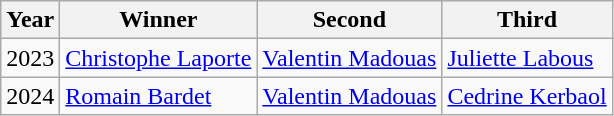<table class="wikitable sortable">
<tr>
<th>Year</th>
<th>Winner</th>
<th>Second</th>
<th>Third</th>
</tr>
<tr>
<td>2023</td>
<td><a href='#'>Christophe Laporte</a></td>
<td><a href='#'>Valentin Madouas</a></td>
<td><a href='#'>Juliette Labous</a></td>
</tr>
<tr>
<td>2024</td>
<td><a href='#'>Romain Bardet</a></td>
<td><a href='#'>Valentin Madouas</a></td>
<td><a href='#'>Cedrine Kerbaol</a></td>
</tr>
</table>
